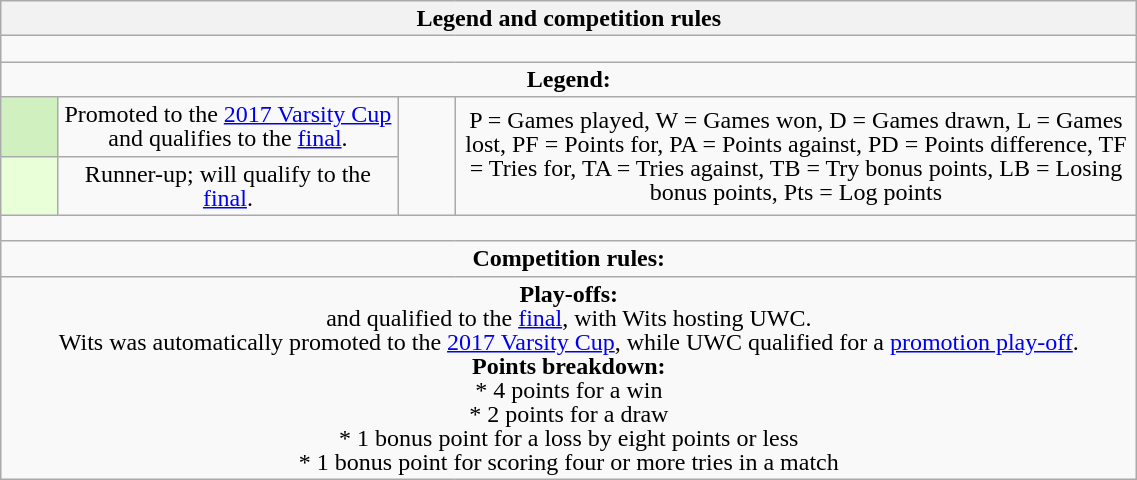<table class="wikitable collapsible collapsed" style="text-align:center; line-height:100%; font-size:100%; width:60%;">
<tr>
<th colspan="100%" style="border:0px">Legend and competition rules</th>
</tr>
<tr>
<td colspan="100%" style="height:10px"></td>
</tr>
<tr>
<td colspan="100%" style="border:0px"><strong>Legend:</strong></td>
</tr>
<tr>
<td style="height:10px; width:5%; background:#D0F0C0;"></td>
<td style="width:30%;">Promoted to the <a href='#'>2017 Varsity Cup</a> and qualifies to the <a href='#'>final</a>.</td>
<td style="width:5%;" rowspan=2></td>
<td style="width:60%;" rowspan=2>P = Games played, W = Games won, D = Games drawn, L = Games lost, PF = Points for, PA = Points against, PD = Points difference, TF = Tries for, TA = Tries against, TB = Try bonus points, LB = Losing bonus points, Pts = Log points</td>
</tr>
<tr>
<td style="background:#E8FFD8;"></td>
<td>Runner-up; will qualify to the <a href='#'>final</a>.</td>
</tr>
<tr>
<td colspan="100%" style="height:10px"></td>
</tr>
<tr>
<td colspan="100%" style="border:0px"><strong>Competition rules:</strong></td>
</tr>
<tr>
<td colspan="100%"><strong>Play-offs:</strong><br> and  qualified to the <a href='#'>final</a>, with Wits hosting UWC.<br>Wits was automatically promoted to the <a href='#'>2017 Varsity Cup</a>, while UWC qualified for a <a href='#'>promotion play-off</a>.<br><strong>Points breakdown:</strong><br>* 4 points for a win<br>* 2 points for a draw<br>* 1 bonus point for a loss by eight points or less<br>* 1 bonus point for scoring four or more tries in a match</td>
</tr>
</table>
